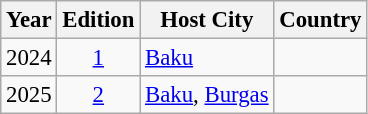<table class="wikitable" style="border-collapse: collapse; font-size: 95%;">
<tr>
<th>Year</th>
<th>Edition</th>
<th>Host City</th>
<th>Country</th>
</tr>
<tr>
<td align=center>2024</td>
<td align=center><a href='#'>1</a></td>
<td><a href='#'>Baku</a></td>
<td></td>
</tr>
<tr>
<td align=center>2025</td>
<td align=center><a href='#'>2</a></td>
<td><a href='#'>Baku</a>, <a href='#'>Burgas</a></td>
<td> </td>
</tr>
</table>
